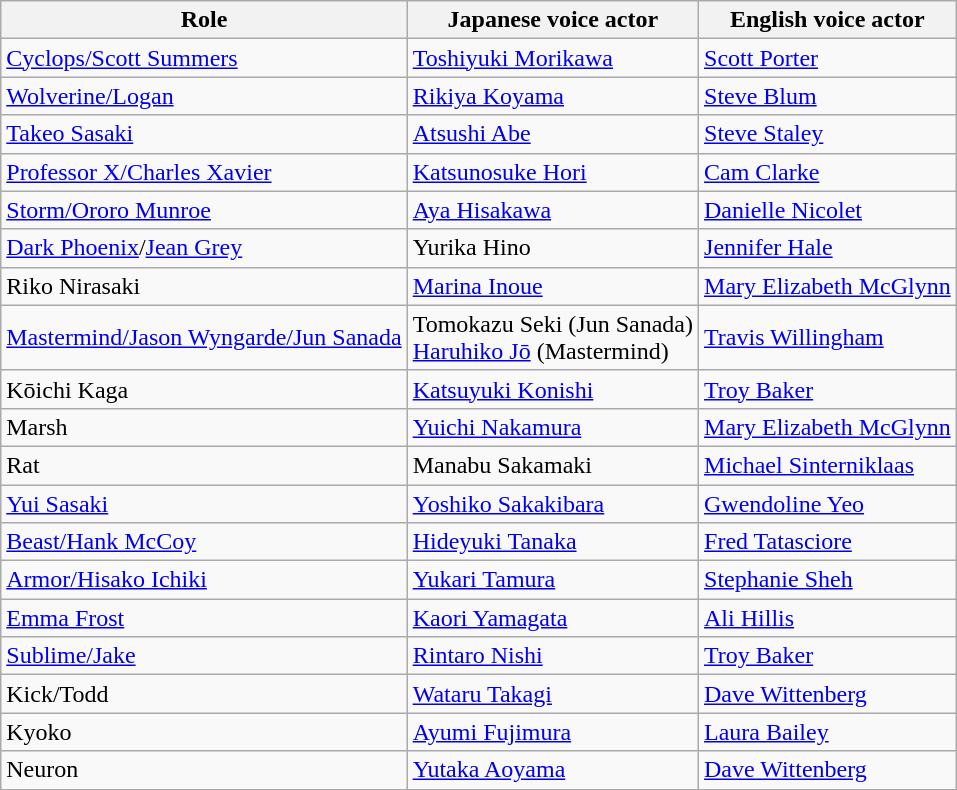<table class="wikitable">
<tr ">
<th>Role</th>
<th>Japanese voice actor</th>
<th>English voice actor</th>
</tr>
<tr>
<td><a href='#'>Cyclops/Scott Summers</a></td>
<td><a href='#'>Toshiyuki Morikawa</a></td>
<td><a href='#'>Scott Porter</a></td>
</tr>
<tr>
<td><a href='#'>Wolverine/Logan</a></td>
<td><a href='#'>Rikiya Koyama</a></td>
<td><a href='#'>Steve Blum</a></td>
</tr>
<tr>
<td><a href='#'>Takeo Sasaki</a></td>
<td><a href='#'>Atsushi Abe</a></td>
<td><a href='#'>Steve Staley</a></td>
</tr>
<tr>
<td><a href='#'>Professor X/Charles Xavier</a></td>
<td><a href='#'>Katsunosuke Hori</a></td>
<td><a href='#'>Cam Clarke</a></td>
</tr>
<tr>
<td><a href='#'>Storm/Ororo Munroe</a></td>
<td><a href='#'>Aya Hisakawa</a></td>
<td><a href='#'>Danielle Nicolet</a></td>
</tr>
<tr>
<td><a href='#'>Dark Phoenix</a>/<a href='#'>Jean Grey</a></td>
<td>Yurika Hino</td>
<td><a href='#'>Jennifer Hale</a></td>
</tr>
<tr>
<td>Riko Nirasaki</td>
<td><a href='#'>Marina Inoue</a></td>
<td><a href='#'>Mary Elizabeth McGlynn</a></td>
</tr>
<tr>
<td><a href='#'>Mastermind/Jason Wyngarde/Jun Sanada</a></td>
<td>Tomokazu Seki (Jun Sanada)<br><a href='#'>Haruhiko Jō</a> (Mastermind)</td>
<td><a href='#'>Travis Willingham</a></td>
</tr>
<tr>
<td>Kōichi Kaga</td>
<td><a href='#'>Katsuyuki Konishi</a></td>
<td><a href='#'>Troy Baker</a></td>
</tr>
<tr>
<td>Marsh</td>
<td><a href='#'>Yuichi Nakamura</a></td>
<td><a href='#'>Mary Elizabeth McGlynn</a></td>
</tr>
<tr>
<td>Rat</td>
<td>Manabu Sakamaki</td>
<td><a href='#'>Michael Sinterniklaas</a></td>
</tr>
<tr>
<td><a href='#'>Yui Sasaki</a></td>
<td><a href='#'>Yoshiko Sakakibara</a></td>
<td><a href='#'>Gwendoline Yeo</a></td>
</tr>
<tr>
<td><a href='#'>Beast/Hank McCoy</a></td>
<td><a href='#'>Hideyuki Tanaka</a></td>
<td><a href='#'>Fred Tatasciore</a></td>
</tr>
<tr>
<td><a href='#'>Armor/Hisako Ichiki</a></td>
<td><a href='#'>Yukari Tamura</a></td>
<td><a href='#'>Stephanie Sheh</a></td>
</tr>
<tr>
<td><a href='#'>Emma Frost</a></td>
<td><a href='#'>Kaori Yamagata</a></td>
<td><a href='#'>Ali Hillis</a></td>
</tr>
<tr>
<td><a href='#'>Sublime/Jake</a></td>
<td><a href='#'>Rintaro Nishi</a></td>
<td><a href='#'>Troy Baker</a></td>
</tr>
<tr>
<td>Kick/Todd</td>
<td><a href='#'>Wataru Takagi</a></td>
<td><a href='#'>Dave Wittenberg</a></td>
</tr>
<tr>
<td>Kyoko</td>
<td><a href='#'>Ayumi Fujimura</a></td>
<td><a href='#'>Laura Bailey</a></td>
</tr>
<tr>
<td>Neuron</td>
<td><a href='#'>Yutaka Aoyama</a></td>
<td><a href='#'>Dave Wittenberg</a></td>
</tr>
</table>
